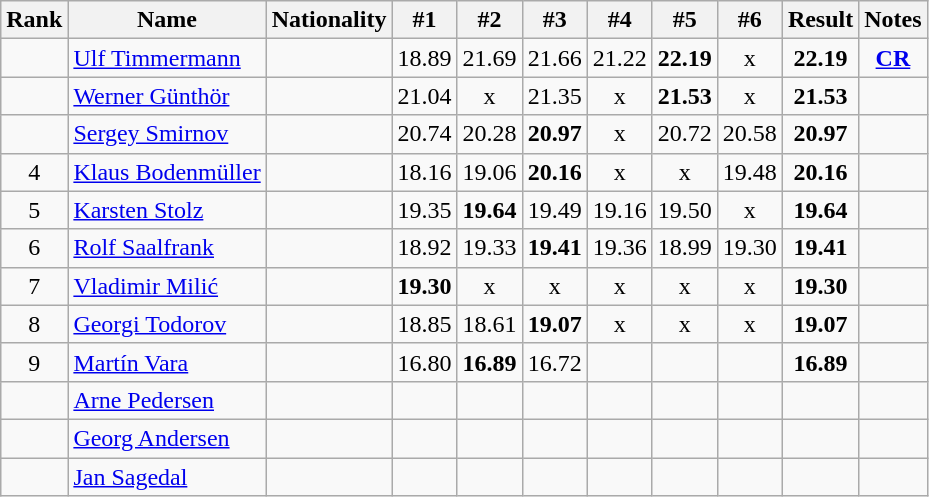<table class="wikitable sortable" style="text-align:center">
<tr>
<th>Rank</th>
<th>Name</th>
<th>Nationality</th>
<th>#1</th>
<th>#2</th>
<th>#3</th>
<th>#4</th>
<th>#5</th>
<th>#6</th>
<th>Result</th>
<th>Notes</th>
</tr>
<tr>
<td></td>
<td align="left"><a href='#'>Ulf Timmermann</a></td>
<td align=left></td>
<td>18.89</td>
<td>21.69</td>
<td>21.66</td>
<td>21.22</td>
<td><strong>22.19</strong></td>
<td>x</td>
<td><strong>22.19</strong></td>
<td><strong><a href='#'>CR</a></strong></td>
</tr>
<tr>
<td></td>
<td align="left"><a href='#'>Werner Günthör</a></td>
<td align=left></td>
<td>21.04</td>
<td>x</td>
<td>21.35</td>
<td>x</td>
<td><strong>21.53</strong></td>
<td>x</td>
<td><strong>21.53</strong></td>
<td></td>
</tr>
<tr>
<td></td>
<td align="left"><a href='#'>Sergey Smirnov</a></td>
<td align=left></td>
<td>20.74</td>
<td>20.28</td>
<td><strong>20.97</strong></td>
<td>x</td>
<td>20.72</td>
<td>20.58</td>
<td><strong>20.97</strong></td>
<td></td>
</tr>
<tr>
<td>4</td>
<td align="left"><a href='#'>Klaus Bodenmüller</a></td>
<td align=left></td>
<td>18.16</td>
<td>19.06</td>
<td><strong>20.16</strong></td>
<td>x</td>
<td>x</td>
<td>19.48</td>
<td><strong>20.16</strong></td>
<td></td>
</tr>
<tr>
<td>5</td>
<td align="left"><a href='#'>Karsten Stolz</a></td>
<td align=left></td>
<td>19.35</td>
<td><strong>19.64</strong></td>
<td>19.49</td>
<td>19.16</td>
<td>19.50</td>
<td>x</td>
<td><strong>19.64</strong></td>
<td></td>
</tr>
<tr>
<td>6</td>
<td align="left"><a href='#'>Rolf Saalfrank</a></td>
<td align=left></td>
<td>18.92</td>
<td>19.33</td>
<td><strong>19.41</strong></td>
<td>19.36</td>
<td>18.99</td>
<td>19.30</td>
<td><strong>19.41</strong></td>
<td></td>
</tr>
<tr>
<td>7</td>
<td align="left"><a href='#'>Vladimir Milić</a></td>
<td align=left></td>
<td><strong>19.30</strong></td>
<td>x</td>
<td>x</td>
<td>x</td>
<td>x</td>
<td>x</td>
<td><strong>19.30</strong></td>
<td></td>
</tr>
<tr>
<td>8</td>
<td align="left"><a href='#'>Georgi Todorov</a></td>
<td align=left></td>
<td>18.85</td>
<td>18.61</td>
<td><strong>19.07</strong></td>
<td>x</td>
<td>x</td>
<td>x</td>
<td><strong>19.07</strong></td>
<td></td>
</tr>
<tr>
<td>9</td>
<td align="left"><a href='#'>Martín Vara</a></td>
<td align=left></td>
<td>16.80</td>
<td><strong>16.89</strong></td>
<td>16.72</td>
<td></td>
<td></td>
<td></td>
<td><strong>16.89</strong></td>
<td></td>
</tr>
<tr>
<td></td>
<td align="left"><a href='#'>Arne Pedersen</a></td>
<td align=left></td>
<td></td>
<td></td>
<td></td>
<td></td>
<td></td>
<td></td>
<td><strong></strong></td>
<td></td>
</tr>
<tr>
<td></td>
<td align="left"><a href='#'>Georg Andersen</a></td>
<td align=left></td>
<td></td>
<td></td>
<td></td>
<td></td>
<td></td>
<td></td>
<td><strong></strong></td>
<td></td>
</tr>
<tr>
<td></td>
<td align="left"><a href='#'>Jan Sagedal</a></td>
<td align=left></td>
<td></td>
<td></td>
<td></td>
<td></td>
<td></td>
<td></td>
<td><strong></strong></td>
<td></td>
</tr>
</table>
